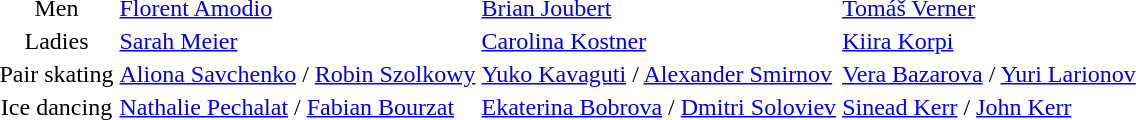<table>
<tr>
<td align=center>Men</td>
<td> <a href='#'>Florent Amodio</a></td>
<td> <a href='#'>Brian Joubert</a></td>
<td> <a href='#'>Tomáš Verner</a></td>
</tr>
<tr>
<td align=center>Ladies</td>
<td> <a href='#'>Sarah Meier</a></td>
<td> <a href='#'>Carolina Kostner</a></td>
<td> <a href='#'>Kiira Korpi</a></td>
</tr>
<tr>
<td align=center>Pair skating</td>
<td> <a href='#'>Aliona Savchenko</a> / <a href='#'>Robin Szolkowy</a></td>
<td> <a href='#'>Yuko Kavaguti</a> / <a href='#'>Alexander Smirnov</a></td>
<td> <a href='#'>Vera Bazarova</a> / <a href='#'>Yuri Larionov</a></td>
</tr>
<tr>
<td align=center>Ice dancing</td>
<td> <a href='#'>Nathalie Pechalat</a> / <a href='#'>Fabian Bourzat</a></td>
<td> <a href='#'>Ekaterina Bobrova</a> / <a href='#'>Dmitri Soloviev</a></td>
<td> <a href='#'>Sinead Kerr</a> / <a href='#'>John Kerr</a></td>
</tr>
</table>
